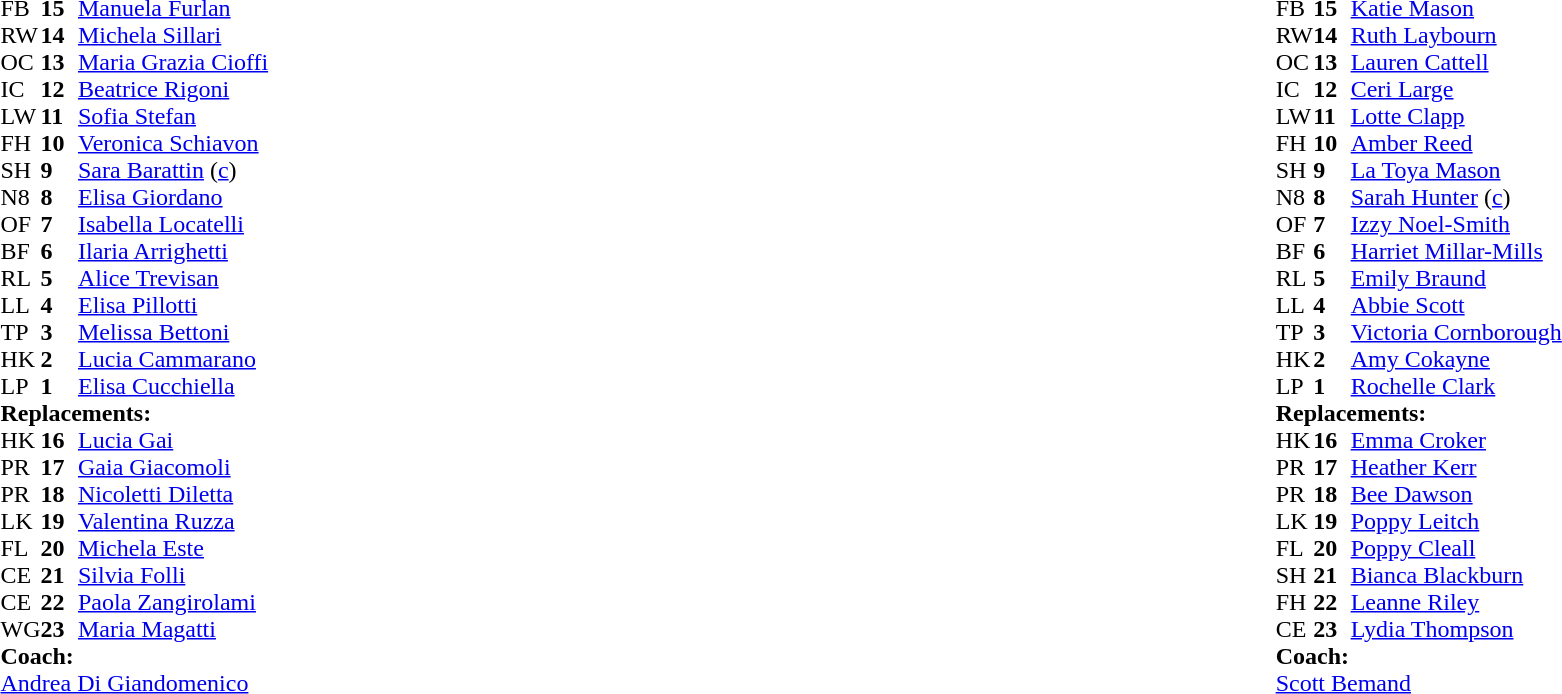<table style="width:100%">
<tr>
<td style="vertical-align:top; width:50%"><br><table cellspacing="0" cellpadding="0">
<tr>
<th width="25"></th>
<th width="25"></th>
</tr>
<tr>
<td>FB</td>
<td><strong>15</strong></td>
<td><a href='#'>Manuela Furlan</a></td>
</tr>
<tr>
<td>RW</td>
<td><strong>14</strong></td>
<td><a href='#'>Michela Sillari</a></td>
<td></td>
<td></td>
</tr>
<tr>
<td>OC</td>
<td><strong>13</strong></td>
<td><a href='#'>Maria Grazia Cioffi</a></td>
</tr>
<tr>
<td>IC</td>
<td><strong>12</strong></td>
<td><a href='#'>Beatrice Rigoni</a></td>
<td></td>
<td></td>
</tr>
<tr>
<td>LW</td>
<td><strong>11</strong></td>
<td><a href='#'>Sofia Stefan</a></td>
</tr>
<tr>
<td>FH</td>
<td><strong>10</strong></td>
<td><a href='#'>Veronica Schiavon</a></td>
</tr>
<tr>
<td>SH</td>
<td><strong>9</strong></td>
<td><a href='#'>Sara Barattin</a> (<a href='#'>c</a>)</td>
</tr>
<tr>
<td>N8</td>
<td><strong>8</strong></td>
<td><a href='#'>Elisa Giordano</a></td>
</tr>
<tr>
<td>OF</td>
<td><strong>7</strong></td>
<td><a href='#'>Isabella Locatelli</a></td>
</tr>
<tr>
<td>BF</td>
<td><strong>6</strong></td>
<td><a href='#'>Ilaria Arrighetti</a></td>
<td></td>
<td></td>
</tr>
<tr>
<td>RL</td>
<td><strong>5</strong></td>
<td><a href='#'>Alice Trevisan</a></td>
</tr>
<tr>
<td>LL</td>
<td><strong>4</strong></td>
<td><a href='#'>Elisa Pillotti</a></td>
<td></td>
<td></td>
</tr>
<tr>
<td>TP</td>
<td><strong>3</strong></td>
<td><a href='#'>Melissa Bettoni</a></td>
</tr>
<tr>
<td>HK</td>
<td><strong>2</strong></td>
<td><a href='#'>Lucia Cammarano</a></td>
</tr>
<tr>
<td>LP</td>
<td><strong>1</strong></td>
<td><a href='#'>Elisa Cucchiella</a></td>
<td></td>
<td></td>
</tr>
<tr>
<td colspan=4><strong>Replacements:</strong></td>
</tr>
<tr>
<td>HK</td>
<td><strong>16</strong></td>
<td><a href='#'>Lucia Gai</a></td>
<td></td>
<td></td>
</tr>
<tr>
<td>PR</td>
<td><strong>17</strong></td>
<td><a href='#'>Gaia Giacomoli</a></td>
</tr>
<tr>
<td>PR</td>
<td><strong>18</strong></td>
<td><a href='#'>Nicoletti Diletta</a></td>
</tr>
<tr>
<td>LK</td>
<td><strong>19</strong></td>
<td><a href='#'>Valentina Ruzza</a></td>
<td></td>
<td></td>
</tr>
<tr>
<td>FL</td>
<td><strong>20</strong></td>
<td><a href='#'>Michela Este</a></td>
<td></td>
<td></td>
</tr>
<tr>
<td>CE</td>
<td><strong>21</strong></td>
<td><a href='#'>Silvia Folli</a></td>
</tr>
<tr>
<td>CE</td>
<td><strong>22</strong></td>
<td><a href='#'>Paola Zangirolami</a></td>
<td></td>
<td></td>
</tr>
<tr>
<td>WG</td>
<td><strong>23</strong></td>
<td><a href='#'>Maria Magatti</a></td>
<td></td>
<td></td>
</tr>
<tr>
<td colspan="4"><strong>Coach:</strong></td>
</tr>
<tr>
<td colspan="4"> <a href='#'>Andrea Di Giandomenico</a></td>
</tr>
</table>
</td>
<td style="vertical-align:top"></td>
<td style="vertical-align:top; width:50%"><br><table cellspacing="0" cellpadding="0" style="margin:auto">
<tr>
<th width="25"></th>
<th width="25"></th>
</tr>
<tr>
<td>FB</td>
<td><strong>15</strong></td>
<td><a href='#'>Katie Mason</a></td>
<td></td>
<td></td>
</tr>
<tr>
<td>RW</td>
<td><strong>14</strong></td>
<td><a href='#'>Ruth Laybourn</a></td>
<td></td>
<td></td>
</tr>
<tr>
<td>OC</td>
<td><strong>13</strong></td>
<td><a href='#'>Lauren Cattell</a></td>
</tr>
<tr>
<td>IC</td>
<td><strong>12</strong></td>
<td><a href='#'>Ceri Large</a></td>
</tr>
<tr>
<td>LW</td>
<td><strong>11</strong></td>
<td><a href='#'>Lotte Clapp</a></td>
</tr>
<tr>
<td>FH</td>
<td><strong>10</strong></td>
<td><a href='#'>Amber Reed</a></td>
<td></td>
<td></td>
</tr>
<tr>
<td>SH</td>
<td><strong>9</strong></td>
<td><a href='#'>La Toya Mason</a></td>
</tr>
<tr>
<td>N8</td>
<td><strong>8</strong></td>
<td><a href='#'>Sarah Hunter</a> (<a href='#'>c</a>)</td>
<td></td>
<td></td>
</tr>
<tr>
<td>OF</td>
<td><strong>7</strong></td>
<td><a href='#'>Izzy Noel-Smith</a></td>
</tr>
<tr>
<td>BF</td>
<td><strong>6</strong></td>
<td><a href='#'>Harriet Millar-Mills</a></td>
</tr>
<tr>
<td>RL</td>
<td><strong>5</strong></td>
<td><a href='#'>Emily Braund</a></td>
</tr>
<tr>
<td>LL</td>
<td><strong>4</strong></td>
<td><a href='#'>Abbie Scott</a></td>
</tr>
<tr>
<td>TP</td>
<td><strong>3</strong></td>
<td><a href='#'>Victoria Cornborough</a></td>
</tr>
<tr>
<td>HK</td>
<td><strong>2</strong></td>
<td><a href='#'>Amy Cokayne</a></td>
<td></td>
<td></td>
</tr>
<tr>
<td>LP</td>
<td><strong>1</strong></td>
<td><a href='#'>Rochelle Clark</a></td>
<td></td>
<td></td>
</tr>
<tr>
<td colspan=4><strong>Replacements:</strong></td>
</tr>
<tr>
<td>HK</td>
<td><strong>16</strong></td>
<td><a href='#'>Emma Croker</a></td>
<td></td>
<td></td>
</tr>
<tr>
<td>PR</td>
<td><strong>17</strong></td>
<td><a href='#'>Heather Kerr</a></td>
<td></td>
<td></td>
</tr>
<tr>
<td>PR</td>
<td><strong>18</strong></td>
<td><a href='#'>Bee Dawson</a></td>
</tr>
<tr>
<td>LK</td>
<td><strong>19</strong></td>
<td><a href='#'>Poppy Leitch</a></td>
</tr>
<tr>
<td>FL</td>
<td><strong>20</strong></td>
<td><a href='#'>Poppy Cleall</a></td>
<td></td>
<td></td>
</tr>
<tr>
<td>SH</td>
<td><strong>21</strong></td>
<td><a href='#'>Bianca Blackburn</a></td>
<td></td>
<td></td>
</tr>
<tr>
<td>FH</td>
<td><strong>22</strong></td>
<td><a href='#'>Leanne Riley</a></td>
<td></td>
<td></td>
</tr>
<tr>
<td>CE</td>
<td><strong>23</strong></td>
<td><a href='#'>Lydia Thompson</a></td>
<td></td>
<td></td>
</tr>
<tr>
<td colspan="4"><strong>Coach:</strong></td>
</tr>
<tr>
<td colspan="4"> <a href='#'>Scott Bemand</a></td>
</tr>
</table>
</td>
</tr>
</table>
